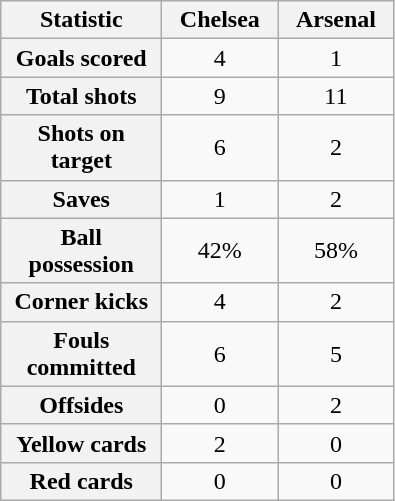<table class="wikitable plainrowheaders" style="text-align:center">
<tr>
<th scope="col" style="width:100px">Statistic</th>
<th scope="col" style="width:70px">Chelsea</th>
<th scope="col" style="width:70px">Arsenal</th>
</tr>
<tr>
<th scope=row>Goals scored</th>
<td>4</td>
<td>1</td>
</tr>
<tr>
<th scope=row>Total shots</th>
<td>9</td>
<td>11</td>
</tr>
<tr>
<th scope=row>Shots on target</th>
<td>6</td>
<td>2</td>
</tr>
<tr>
<th scope=row>Saves</th>
<td>1</td>
<td>2</td>
</tr>
<tr>
<th scope=row>Ball possession</th>
<td>42%</td>
<td>58%</td>
</tr>
<tr>
<th scope=row>Corner kicks</th>
<td>4</td>
<td>2</td>
</tr>
<tr>
<th scope=row>Fouls committed</th>
<td>6</td>
<td>5</td>
</tr>
<tr>
<th scope=row>Offsides</th>
<td>0</td>
<td>2</td>
</tr>
<tr>
<th scope=row>Yellow cards</th>
<td>2</td>
<td>0</td>
</tr>
<tr>
<th scope=row>Red cards</th>
<td>0</td>
<td>0</td>
</tr>
</table>
